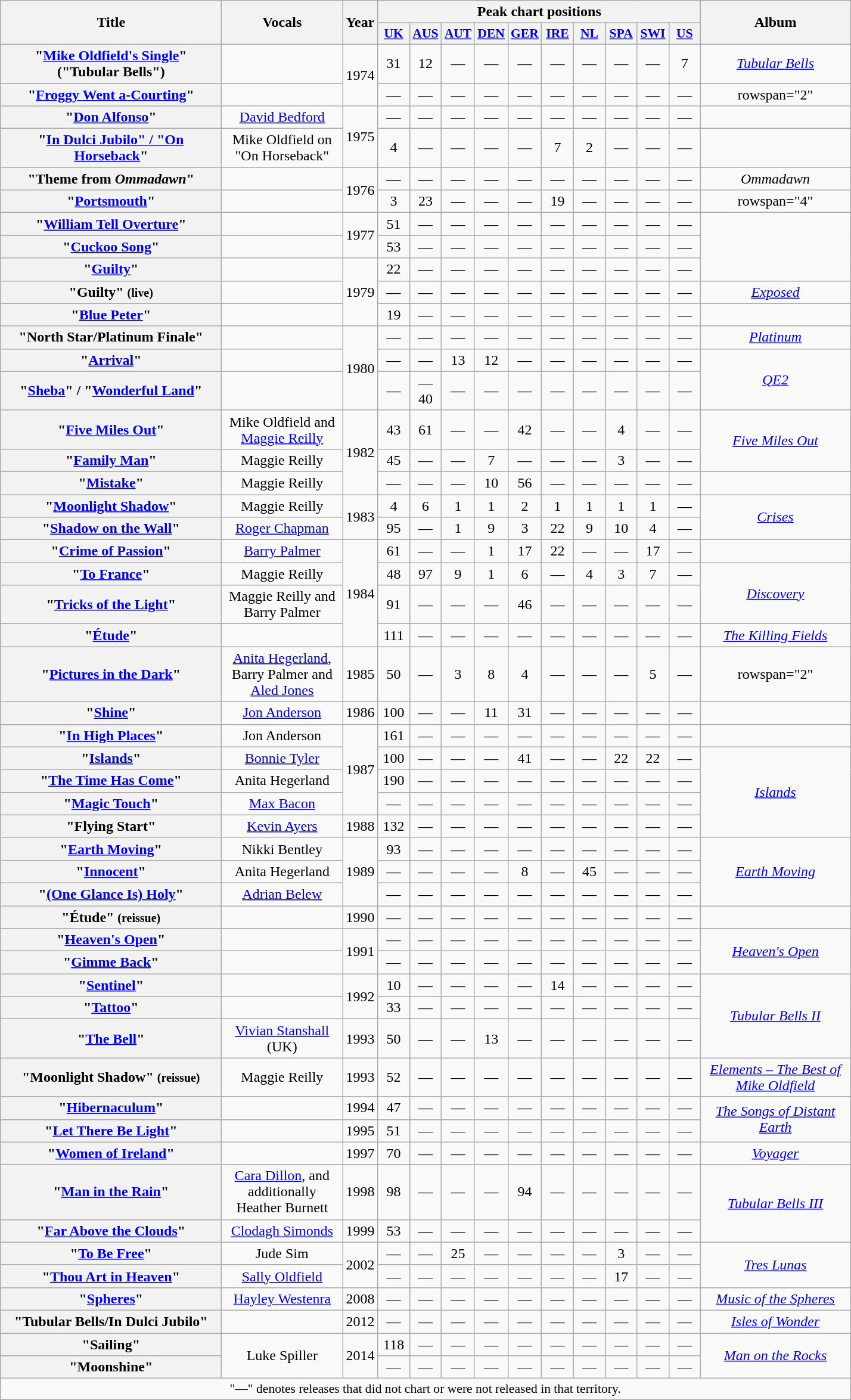<table class="wikitable plainrowheaders" style="text-align:center;">
<tr>
<th rowspan="2" scope="col" style="width:15em;">Title</th>
<th rowspan="2" scope="col" style="width:8em;">Vocals</th>
<th rowspan="2" scope="col" style="width:2em;">Year</th>
<th colspan="10">Peak chart positions</th>
<th rowspan="2" style="width:10em;">Album</th>
</tr>
<tr>
<th scope="col" style="width:2em;font-size:90%;"><a href='#'>UK</a><br></th>
<th scope="col" style="width:2em;font-size:90%;"><a href='#'>AUS</a><br></th>
<th scope="col" style="width:2em;font-size:90%;"><a href='#'>AUT</a><br></th>
<th scope="col" style="width:2em;font-size:90%;"><a href='#'>DEN</a><br></th>
<th scope="col" style="width:2em;font-size:90%;"><a href='#'>GER</a><br></th>
<th scope="col" style="width:2em;font-size:90%;"><a href='#'>IRE</a><br></th>
<th scope="col" style="width:2em;font-size:90%;"><a href='#'>NL</a><br></th>
<th scope="col" style="width:2em;font-size:90%;"><a href='#'>SPA</a><br></th>
<th scope="col" style="width:2em;font-size:90%;"><a href='#'>SWI</a><br></th>
<th scope="col" style="width:2em;font-size:90%;"><a href='#'>US</a><br></th>
</tr>
<tr>
<th scope="row">"<a href='#'>Mike Oldfield's Single</a>" <br>("Tubular Bells")</th>
<td></td>
<td rowspan="2">1974</td>
<td>31</td>
<td>12</td>
<td>—</td>
<td>—</td>
<td>—</td>
<td>—</td>
<td>—</td>
<td>—</td>
<td>—</td>
<td>7</td>
<td><em><a href='#'>Tubular Bells</a></em></td>
</tr>
<tr>
<th scope="row">"<a href='#'>Froggy Went a-Courting</a>" </th>
<td></td>
<td>—</td>
<td>—</td>
<td>—</td>
<td>—</td>
<td>—</td>
<td>—</td>
<td>—</td>
<td>—</td>
<td>—</td>
<td>—</td>
<td>rowspan="2" </td>
</tr>
<tr>
<th scope="row">"<a href='#'>Don Alfonso</a>"</th>
<td><a href='#'>David Bedford</a></td>
<td rowspan="2">1975</td>
<td>—</td>
<td>—</td>
<td>—</td>
<td>—</td>
<td>—</td>
<td>—</td>
<td>—</td>
<td>—</td>
<td>—</td>
<td>—</td>
</tr>
<tr>
<th scope="row">"<a href='#'>In Dulci Jubilo" / "On Horseback</a>"</th>
<td>Mike Oldfield on "On Horseback"</td>
<td>4</td>
<td>—</td>
<td>—</td>
<td>—</td>
<td>—</td>
<td>7</td>
<td>2</td>
<td>—</td>
<td>—</td>
<td>—</td>
<td></td>
</tr>
<tr>
<th scope="row">"Theme from <em>Ommadawn</em>" </th>
<td></td>
<td rowspan="2">1976</td>
<td>—</td>
<td>—</td>
<td>—</td>
<td>—</td>
<td>—</td>
<td>—</td>
<td>—</td>
<td>—</td>
<td>—</td>
<td>—</td>
<td><em>Ommadawn</em></td>
</tr>
<tr>
<th scope="row">"<a href='#'>Portsmouth</a>"</th>
<td></td>
<td>3</td>
<td>23</td>
<td>—</td>
<td>—</td>
<td>—</td>
<td>19</td>
<td>—</td>
<td>—</td>
<td>—</td>
<td>—</td>
<td>rowspan="4" </td>
</tr>
<tr>
<th scope="row">"<a href='#'>William Tell Overture</a>"</th>
<td></td>
<td rowspan="2">1977</td>
<td>51</td>
<td>—</td>
<td>—</td>
<td>—</td>
<td>—</td>
<td>—</td>
<td>—</td>
<td>—</td>
<td>—</td>
<td>—</td>
</tr>
<tr>
<th scope="row">"<a href='#'>Cuckoo Song</a>" </th>
<td></td>
<td>53</td>
<td>—</td>
<td>—</td>
<td>—</td>
<td>—</td>
<td>—</td>
<td>—</td>
<td>—</td>
<td>—</td>
<td>—</td>
</tr>
<tr>
<th scope="row">"<a href='#'>Guilty</a>"</th>
<td></td>
<td rowspan="3">1979</td>
<td>22</td>
<td>—</td>
<td>—</td>
<td>—</td>
<td>—</td>
<td>—</td>
<td>—</td>
<td>—</td>
<td>—</td>
<td>—</td>
</tr>
<tr>
<th scope="row">"Guilty" <small>(live)</small> </th>
<td></td>
<td>—</td>
<td>—</td>
<td>—</td>
<td>—</td>
<td>—</td>
<td>—</td>
<td>—</td>
<td>—</td>
<td>—</td>
<td>—</td>
<td><em><a href='#'>Exposed</a></em></td>
</tr>
<tr>
<th scope="row">"<a href='#'>Blue Peter</a>"</th>
<td></td>
<td>19</td>
<td>—</td>
<td>—</td>
<td>—</td>
<td>—</td>
<td>—</td>
<td>—</td>
<td>—</td>
<td>—</td>
<td>—</td>
<td></td>
</tr>
<tr>
<th scope="row">"North Star/Platinum Finale" </th>
<td></td>
<td rowspan="3">1980</td>
<td>—</td>
<td>—</td>
<td>—</td>
<td>—</td>
<td>—</td>
<td>—</td>
<td>—</td>
<td>—</td>
<td>—</td>
<td>—</td>
<td><em><a href='#'>Platinum</a></em></td>
</tr>
<tr>
<th scope="row">"<a href='#'>Arrival</a>"</th>
<td></td>
<td>—</td>
<td>—</td>
<td>13</td>
<td>12</td>
<td>—</td>
<td>—</td>
<td>—</td>
<td>—</td>
<td>—</td>
<td>—</td>
<td rowspan="2"><em><a href='#'>QE2</a></em></td>
</tr>
<tr>
<th scope="row">"<a href='#'>Sheba</a>" / "<a href='#'>Wonderful Land</a>"</th>
<td></td>
<td>—</td>
<td>—<br>40</td>
<td>—</td>
<td>—</td>
<td>—</td>
<td>—</td>
<td>—</td>
<td>—</td>
<td>—</td>
<td>—</td>
</tr>
<tr>
<th scope="row">"<a href='#'>Five Miles Out</a>"</th>
<td>Mike Oldfield and <a href='#'>Maggie Reilly</a></td>
<td rowspan="3">1982</td>
<td>43</td>
<td>61</td>
<td>—</td>
<td>—</td>
<td>42</td>
<td>—</td>
<td>—</td>
<td>4</td>
<td>—</td>
<td>—</td>
<td rowspan="2"><em><a href='#'>Five Miles Out</a></em></td>
</tr>
<tr>
<th scope="row">"<a href='#'>Family Man</a>"</th>
<td>Maggie Reilly</td>
<td>45</td>
<td>—</td>
<td>—</td>
<td>7</td>
<td>—</td>
<td>—</td>
<td>—</td>
<td>3</td>
<td>—</td>
<td>—</td>
</tr>
<tr>
<th scope="row">"<a href='#'>Mistake</a>" </th>
<td>Maggie Reilly</td>
<td>—</td>
<td>—</td>
<td>—</td>
<td>10</td>
<td>56</td>
<td>—</td>
<td>—</td>
<td>—</td>
<td>—</td>
<td>—</td>
<td></td>
</tr>
<tr>
<th scope="row">"<a href='#'>Moonlight Shadow</a>"</th>
<td>Maggie Reilly</td>
<td rowspan="2">1983</td>
<td>4</td>
<td>6</td>
<td>1</td>
<td>1</td>
<td>2</td>
<td>1</td>
<td>1</td>
<td>1</td>
<td>1</td>
<td>—</td>
<td rowspan="2"><em><a href='#'>Crises</a></em></td>
</tr>
<tr>
<th scope="row">"<a href='#'>Shadow on the Wall</a>"</th>
<td><a href='#'>Roger Chapman</a></td>
<td>95</td>
<td>—</td>
<td>1</td>
<td>9</td>
<td>3</td>
<td>22</td>
<td>9</td>
<td>10</td>
<td>4</td>
<td>—</td>
</tr>
<tr>
<th scope="row">"<a href='#'>Crime of Passion</a>"</th>
<td><a href='#'>Barry Palmer</a></td>
<td rowspan="4">1984</td>
<td>61</td>
<td>—</td>
<td>—</td>
<td>1</td>
<td>17</td>
<td>22</td>
<td>—</td>
<td>—</td>
<td>17</td>
<td>—</td>
<td></td>
</tr>
<tr>
<th scope="row">"<a href='#'>To France</a>"</th>
<td>Maggie Reilly</td>
<td>48</td>
<td>97</td>
<td>9</td>
<td>1</td>
<td>6</td>
<td>—</td>
<td>4</td>
<td>3</td>
<td>7</td>
<td>—</td>
<td rowspan="2"><em><a href='#'>Discovery</a></em></td>
</tr>
<tr>
<th scope="row">"<a href='#'>Tricks of the Light</a>"</th>
<td>Maggie Reilly and Barry Palmer</td>
<td>91</td>
<td>—</td>
<td>—</td>
<td>—</td>
<td>46</td>
<td>—</td>
<td>—</td>
<td>—</td>
<td>—</td>
<td>—</td>
</tr>
<tr>
<th scope="row">"<a href='#'>Étude</a>"</th>
<td></td>
<td>111</td>
<td>—</td>
<td>—</td>
<td>—</td>
<td>—</td>
<td>—</td>
<td>—</td>
<td>—</td>
<td>—</td>
<td>—</td>
<td><em><a href='#'>The Killing Fields</a></em></td>
</tr>
<tr>
<th scope="row">"<a href='#'>Pictures in the Dark</a>"</th>
<td><a href='#'>Anita Hegerland</a>, Barry Palmer and <a href='#'>Aled Jones</a></td>
<td>1985</td>
<td>50</td>
<td>—</td>
<td>3</td>
<td>8</td>
<td>4</td>
<td>—</td>
<td>—</td>
<td>—</td>
<td>5</td>
<td>—</td>
<td>rowspan="2" </td>
</tr>
<tr>
<th scope="row">"<a href='#'>Shine</a>"</th>
<td><a href='#'>Jon Anderson</a></td>
<td>1986</td>
<td>100</td>
<td>—</td>
<td>—</td>
<td>11</td>
<td>31</td>
<td>—</td>
<td>—</td>
<td>—</td>
<td>—</td>
<td>—</td>
</tr>
<tr>
<th scope="row">"<a href='#'>In High Places</a>"</th>
<td>Jon Anderson</td>
<td rowspan="4">1987</td>
<td>161</td>
<td>—</td>
<td>—</td>
<td>—</td>
<td>—</td>
<td>—</td>
<td>—</td>
<td>—</td>
<td>—</td>
<td>—</td>
<td></td>
</tr>
<tr>
<th scope="row">"<a href='#'>Islands</a>"</th>
<td><a href='#'>Bonnie Tyler</a></td>
<td>100</td>
<td>—</td>
<td>—</td>
<td>—</td>
<td>41</td>
<td>—</td>
<td>—</td>
<td>22</td>
<td>22</td>
<td>—</td>
<td rowspan="4"><em><a href='#'>Islands</a></em></td>
</tr>
<tr>
<th scope="row">"<a href='#'>The Time Has Come</a>"</th>
<td>Anita Hegerland</td>
<td>190</td>
<td>—</td>
<td>—</td>
<td>—</td>
<td>—</td>
<td>—</td>
<td>—</td>
<td>—</td>
<td>—</td>
<td>—</td>
</tr>
<tr>
<th scope="row">"<a href='#'>Magic Touch</a>" </th>
<td><a href='#'>Max Bacon</a></td>
<td>—</td>
<td>—</td>
<td>—</td>
<td>—</td>
<td>—</td>
<td>—</td>
<td>—</td>
<td>—</td>
<td>—</td>
<td>—</td>
</tr>
<tr>
<th scope="row">"Flying Start"</th>
<td><a href='#'>Kevin Ayers</a></td>
<td>1988</td>
<td>132</td>
<td>—</td>
<td>—</td>
<td>—</td>
<td>—</td>
<td>—</td>
<td>—</td>
<td>—</td>
<td>—</td>
<td>—</td>
</tr>
<tr>
<th scope="row">"<a href='#'>Earth Moving</a>"</th>
<td>Nikki Bentley</td>
<td rowspan="3">1989</td>
<td>93</td>
<td>—</td>
<td>—</td>
<td>—</td>
<td>—</td>
<td>—</td>
<td>—</td>
<td>—</td>
<td>—</td>
<td>—</td>
<td rowspan="3"><em><a href='#'>Earth Moving</a></em></td>
</tr>
<tr>
<th scope="row">"<a href='#'>Innocent</a>"</th>
<td>Anita Hegerland</td>
<td>—</td>
<td>—</td>
<td>—</td>
<td>—</td>
<td>8</td>
<td>—</td>
<td>45</td>
<td>—</td>
<td>—</td>
<td>—</td>
</tr>
<tr>
<th scope="row">"<a href='#'>(One Glance Is) Holy</a>" </th>
<td><a href='#'>Adrian Belew</a></td>
<td>—</td>
<td>—</td>
<td>—</td>
<td>—</td>
<td>—</td>
<td>—</td>
<td>—</td>
<td>—</td>
<td>—</td>
<td>—</td>
</tr>
<tr>
<th scope="row">"Étude" <small>(reissue)</small> </th>
<td></td>
<td>1990</td>
<td>—</td>
<td>—</td>
<td>—</td>
<td>—</td>
<td>—</td>
<td>—</td>
<td>—</td>
<td>—</td>
<td>—</td>
<td>—</td>
<td></td>
</tr>
<tr>
<th scope="row">"<a href='#'>Heaven's Open</a>"</th>
<td></td>
<td rowspan="2">1991</td>
<td>—</td>
<td>—</td>
<td>—</td>
<td>—</td>
<td>—</td>
<td>—</td>
<td>—</td>
<td>—</td>
<td>—</td>
<td>—</td>
<td rowspan="2"><em><a href='#'>Heaven's Open</a></em></td>
</tr>
<tr>
<th scope="row">"<a href='#'>Gimme Back</a>"</th>
<td></td>
<td>—</td>
<td>—</td>
<td>—</td>
<td>—</td>
<td>—</td>
<td>—</td>
<td>—</td>
<td>—</td>
<td>—</td>
<td>—</td>
</tr>
<tr>
<th scope="row">"<a href='#'>Sentinel</a>"</th>
<td></td>
<td rowspan="2">1992</td>
<td>10</td>
<td>—</td>
<td>—</td>
<td>—</td>
<td>—</td>
<td>14</td>
<td>—</td>
<td>—</td>
<td>—</td>
<td>—</td>
<td rowspan="3"><em><a href='#'>Tubular Bells II</a></em></td>
</tr>
<tr>
<th scope="row">"<a href='#'>Tattoo</a>"</th>
<td></td>
<td>33</td>
<td>—</td>
<td>—</td>
<td>—</td>
<td>—</td>
<td>—</td>
<td>—</td>
<td>—</td>
<td>—</td>
<td>—</td>
</tr>
<tr>
<th scope="row">"<a href='#'>The Bell</a>"</th>
<td><a href='#'>Vivian Stanshall</a> (UK) </td>
<td>1993</td>
<td>50</td>
<td>—</td>
<td>—</td>
<td>13</td>
<td>—</td>
<td>—</td>
<td>—</td>
<td>—</td>
<td>—</td>
<td>—</td>
</tr>
<tr>
<th scope="row">"Moonlight Shadow" <small>(reissue)</small></th>
<td>Maggie Reilly</td>
<td>1993</td>
<td>52</td>
<td>—</td>
<td>—</td>
<td>—</td>
<td>—</td>
<td>—</td>
<td>—</td>
<td>—</td>
<td>—</td>
<td>—</td>
<td><em><a href='#'>Elements – The Best of Mike Oldfield</a></em></td>
</tr>
<tr>
<th scope="row">"<a href='#'>Hibernaculum</a>"</th>
<td></td>
<td>1994</td>
<td>47</td>
<td>—</td>
<td>—</td>
<td>—</td>
<td>—</td>
<td>—</td>
<td>—</td>
<td>—</td>
<td>—</td>
<td>—</td>
<td rowspan="2"><em><a href='#'>The Songs of Distant Earth</a></em></td>
</tr>
<tr>
<th scope="row">"<a href='#'>Let There Be Light</a>"</th>
<td></td>
<td>1995</td>
<td>51</td>
<td>—</td>
<td>—</td>
<td>—</td>
<td>—</td>
<td>—</td>
<td>—</td>
<td>—</td>
<td>—</td>
<td>—</td>
</tr>
<tr>
<th scope="row">"<a href='#'>Women of Ireland</a>"</th>
<td></td>
<td>1997</td>
<td>70</td>
<td>—</td>
<td>—</td>
<td>—</td>
<td>—</td>
<td>—</td>
<td>—</td>
<td>—</td>
<td>—</td>
<td>—</td>
<td><em><a href='#'>Voyager</a></em></td>
</tr>
<tr>
<th scope="row">"<a href='#'>Man in the Rain</a>"</th>
<td><a href='#'>Cara Dillon</a>, and additionally Heather Burnett</td>
<td>1998</td>
<td>98</td>
<td>—</td>
<td>—</td>
<td>—</td>
<td>94</td>
<td>—</td>
<td>—</td>
<td>—</td>
<td>—</td>
<td>—</td>
<td rowspan="2"><em><a href='#'>Tubular Bells III</a></em></td>
</tr>
<tr>
<th scope="row">"<a href='#'>Far Above the Clouds</a>"</th>
<td><a href='#'>Clodagh Simonds</a></td>
<td>1999</td>
<td>53</td>
<td>—</td>
<td>—</td>
<td>—</td>
<td>—</td>
<td>—</td>
<td>—</td>
<td>—</td>
<td>—</td>
<td>—</td>
</tr>
<tr>
<th scope="row">"<a href='#'>To Be Free</a>"</th>
<td>Jude Sim</td>
<td rowspan="2">2002</td>
<td>—</td>
<td>—</td>
<td>25</td>
<td>—</td>
<td>—</td>
<td>—</td>
<td>—</td>
<td>3</td>
<td>—</td>
<td>—</td>
<td rowspan="2"><em><a href='#'>Tres Lunas</a></em></td>
</tr>
<tr>
<th scope="row">"<a href='#'>Thou Art in Heaven</a>"</th>
<td><a href='#'>Sally Oldfield</a></td>
<td>—</td>
<td>—</td>
<td>—</td>
<td>—</td>
<td>—</td>
<td>—</td>
<td>—</td>
<td>17</td>
<td>—</td>
<td>—</td>
</tr>
<tr>
<th scope="row">"<a href='#'>Spheres</a>"</th>
<td><a href='#'>Hayley Westenra</a></td>
<td>2008</td>
<td>—</td>
<td>—</td>
<td>—</td>
<td>—</td>
<td>—</td>
<td>—</td>
<td>—</td>
<td>—</td>
<td>—</td>
<td>—</td>
<td><em><a href='#'>Music of the Spheres</a></em></td>
</tr>
<tr>
<th scope="row">"Tubular Bells/In Dulci Jubilo" </th>
<td></td>
<td>2012</td>
<td>—</td>
<td>—</td>
<td>—</td>
<td>—</td>
<td>—</td>
<td>—</td>
<td>—</td>
<td>—</td>
<td>—</td>
<td>—</td>
<td><em><a href='#'>Isles of Wonder</a></em></td>
</tr>
<tr>
<th scope="row">"Sailing"</th>
<td rowspan="2">Luke Spiller</td>
<td rowspan="2">2014</td>
<td>118</td>
<td>—</td>
<td>—</td>
<td>—</td>
<td>—</td>
<td>—</td>
<td>—</td>
<td>—</td>
<td>—</td>
<td>—</td>
<td rowspan="2"><em><a href='#'>Man on the Rocks</a></em></td>
</tr>
<tr>
<th scope="row">"Moonshine"</th>
<td>—</td>
<td>—</td>
<td>—</td>
<td>—</td>
<td>—</td>
<td>—</td>
<td>—</td>
<td>—</td>
<td>—</td>
<td>—</td>
</tr>
<tr>
<td colspan="14" style="font-size:90%">"—" denotes releases that did not chart or were not released in that territory.</td>
</tr>
</table>
